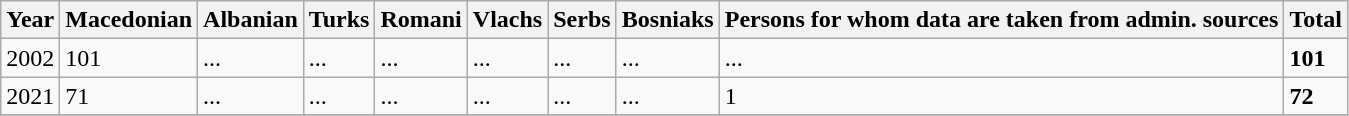<table class="wikitable">
<tr>
<th>Year</th>
<th>Macedonian</th>
<th>Albanian</th>
<th>Turks</th>
<th>Romani</th>
<th>Vlachs</th>
<th>Serbs</th>
<th>Bosniaks</th>
<th><abbr>Persons for whom data are taken from admin. sources</abbr></th>
<th>Total</th>
</tr>
<tr>
<td>2002</td>
<td>101</td>
<td>...</td>
<td>...</td>
<td>...</td>
<td>...</td>
<td>...</td>
<td>...</td>
<td>...</td>
<td><strong>101</strong></td>
</tr>
<tr>
<td>2021</td>
<td>71</td>
<td>...</td>
<td>...</td>
<td>...</td>
<td>...</td>
<td>...</td>
<td>...</td>
<td>1</td>
<td><strong>72</strong></td>
</tr>
<tr>
</tr>
</table>
